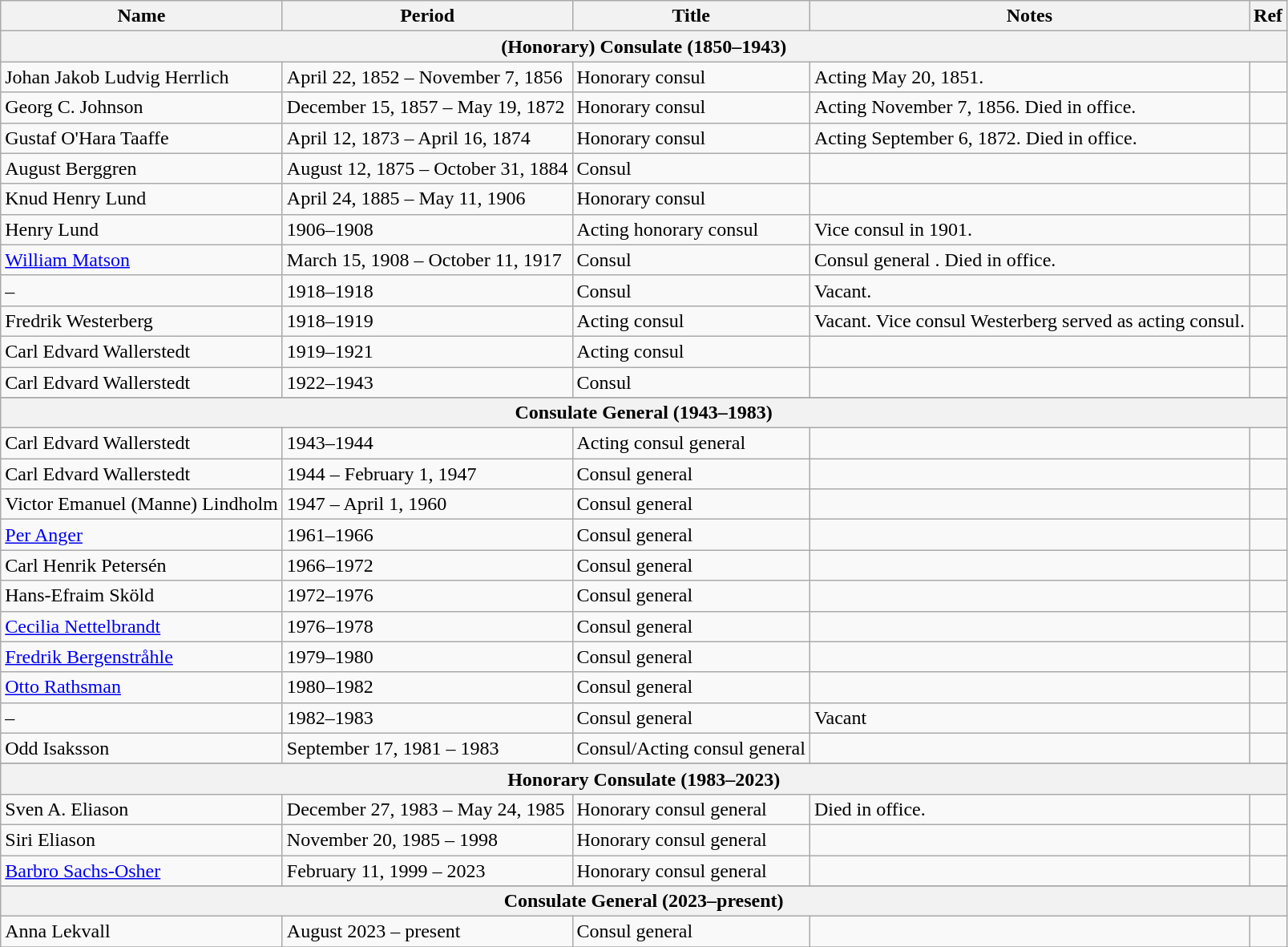<table class="wikitable">
<tr>
<th>Name</th>
<th>Period</th>
<th>Title</th>
<th>Notes</th>
<th>Ref</th>
</tr>
<tr style="text-align:center;">
<th colspan=5>(Honorary) Consulate (1850–1943)</th>
</tr>
<tr>
<td>Johan Jakob Ludvig Herrlich</td>
<td>April 22, 1852 – November 7, 1856</td>
<td>Honorary consul</td>
<td>Acting May 20, 1851.</td>
<td></td>
</tr>
<tr>
<td>Georg C. Johnson</td>
<td>December 15, 1857 – May 19, 1872</td>
<td>Honorary consul</td>
<td>Acting November 7, 1856. Died in office.</td>
<td></td>
</tr>
<tr>
<td>Gustaf O'Hara Taaffe</td>
<td>April 12, 1873 – April 16, 1874</td>
<td>Honorary consul</td>
<td>Acting September 6, 1872. Died in office.</td>
<td></td>
</tr>
<tr>
<td>August Berggren</td>
<td>August 12, 1875 – October 31, 1884</td>
<td>Consul</td>
<td></td>
<td></td>
</tr>
<tr>
<td>Knud Henry Lund</td>
<td>April 24, 1885 – May 11, 1906</td>
<td>Honorary consul</td>
<td></td>
<td></td>
</tr>
<tr>
<td>Henry Lund</td>
<td>1906–1908</td>
<td>Acting honorary consul</td>
<td>Vice consul in 1901.</td>
<td></td>
</tr>
<tr>
<td><a href='#'>William Matson</a></td>
<td>March 15, 1908 – October 11, 1917</td>
<td>Consul</td>
<td>Consul general . Died in office.</td>
<td></td>
</tr>
<tr>
<td>–</td>
<td>1918–1918</td>
<td>Consul</td>
<td>Vacant.</td>
<td></td>
</tr>
<tr>
<td>Fredrik Westerberg</td>
<td>1918–1919</td>
<td>Acting consul</td>
<td>Vacant. Vice consul Westerberg served as acting consul.</td>
<td></td>
</tr>
<tr>
<td>Carl Edvard Wallerstedt</td>
<td>1919–1921</td>
<td>Acting consul</td>
<td></td>
<td></td>
</tr>
<tr>
<td>Carl Edvard Wallerstedt</td>
<td>1922–1943</td>
<td>Consul</td>
<td></td>
<td></td>
</tr>
<tr>
</tr>
<tr style="text-align:center;">
<th colspan=5>Consulate General (1943–1983)</th>
</tr>
<tr>
<td>Carl Edvard Wallerstedt</td>
<td>1943–1944</td>
<td>Acting consul general</td>
<td></td>
<td></td>
</tr>
<tr>
<td>Carl Edvard Wallerstedt</td>
<td>1944 – February 1, 1947</td>
<td>Consul general</td>
<td></td>
<td></td>
</tr>
<tr>
<td>Victor Emanuel (Manne) Lindholm</td>
<td>1947 – April 1, 1960</td>
<td>Consul general</td>
<td></td>
<td></td>
</tr>
<tr>
<td><a href='#'>Per Anger</a></td>
<td>1961–1966</td>
<td>Consul general</td>
<td></td>
<td></td>
</tr>
<tr>
<td>Carl Henrik Petersén</td>
<td>1966–1972</td>
<td>Consul general</td>
<td></td>
<td></td>
</tr>
<tr>
<td>Hans-Efraim Sköld</td>
<td>1972–1976</td>
<td>Consul general</td>
<td></td>
<td></td>
</tr>
<tr>
<td><a href='#'>Cecilia Nettelbrandt</a></td>
<td>1976–1978</td>
<td>Consul general</td>
<td></td>
<td></td>
</tr>
<tr>
<td><a href='#'>Fredrik Bergenstråhle</a></td>
<td>1979–1980</td>
<td>Consul general</td>
<td></td>
<td></td>
</tr>
<tr>
<td><a href='#'>Otto Rathsman</a></td>
<td>1980–1982</td>
<td>Consul general</td>
<td></td>
<td></td>
</tr>
<tr>
<td>–</td>
<td>1982–1983</td>
<td>Consul general</td>
<td>Vacant</td>
<td></td>
</tr>
<tr>
<td>Odd Isaksson</td>
<td>September 17, 1981 – 1983</td>
<td>Consul/Acting consul general</td>
<td></td>
<td></td>
</tr>
<tr>
</tr>
<tr style="text-align:center;">
<th colspan=5>Honorary Consulate (1983–2023)</th>
</tr>
<tr>
<td>Sven A. Eliason</td>
<td>December 27, 1983 – May 24, 1985</td>
<td>Honorary consul general</td>
<td>Died in office.</td>
<td></td>
</tr>
<tr>
<td>Siri Eliason</td>
<td>November 20, 1985 – 1998</td>
<td>Honorary consul general</td>
<td></td>
<td></td>
</tr>
<tr>
<td><a href='#'>Barbro Sachs-Osher</a></td>
<td>February 11, 1999 – 2023</td>
<td>Honorary consul general</td>
<td></td>
<td></td>
</tr>
<tr>
</tr>
<tr style="text-align:center;">
<th colspan=5>Consulate General (2023–present)</th>
</tr>
<tr>
<td>Anna Lekvall</td>
<td>August 2023 – present</td>
<td>Consul general</td>
<td></td>
<td></td>
</tr>
<tr>
</tr>
</table>
